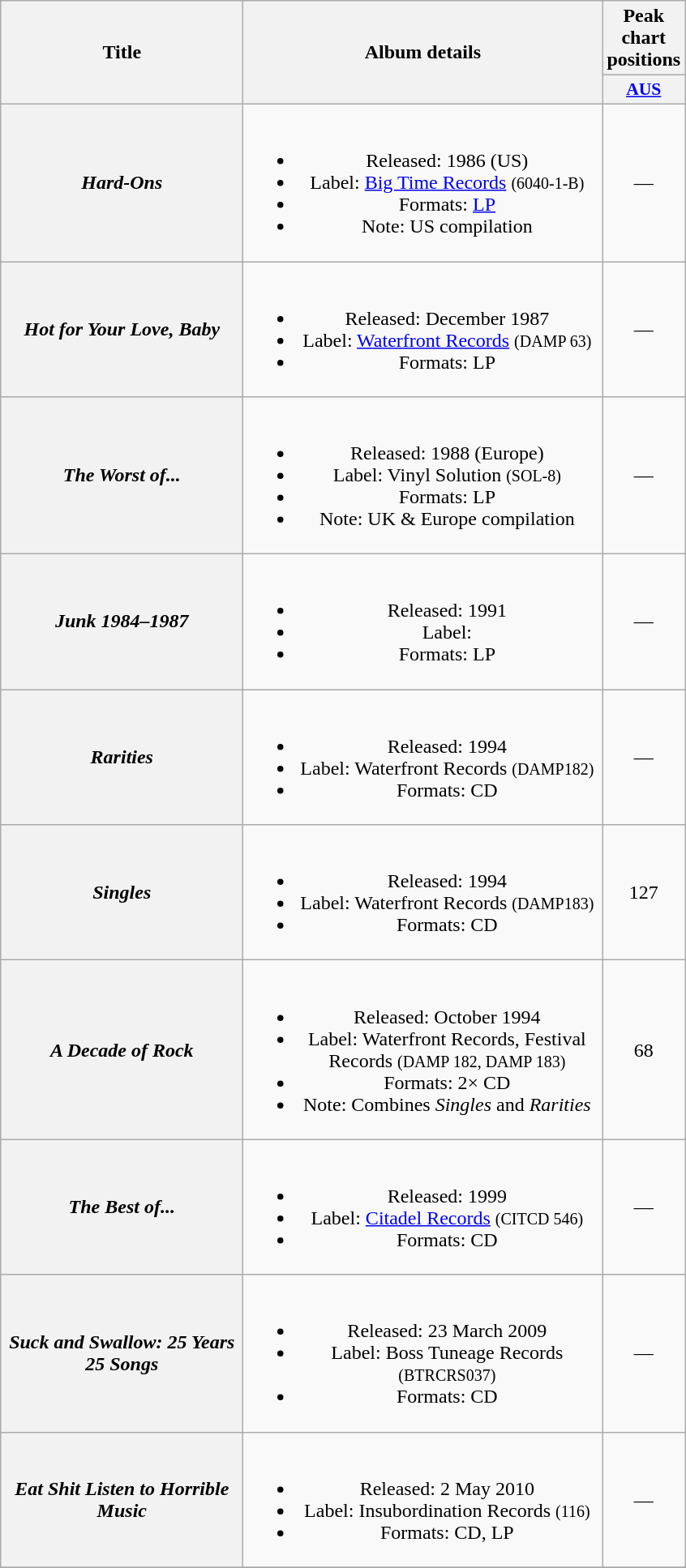<table class="wikitable plainrowheaders" style="text-align:center;">
<tr>
<th scope="col" rowspan="2" style="width:12em;">Title</th>
<th scope="col" rowspan="2" style="width:18em;">Album details</th>
<th scope="col" colspan="1">Peak chart positions</th>
</tr>
<tr>
<th scope="col" style="width:3.5em;font-size:90%;"><a href='#'>AUS</a><br></th>
</tr>
<tr>
<th scope="row"><em>Hard-Ons</em></th>
<td><br><ul><li>Released: 1986 (US)</li><li>Label: <a href='#'>Big Time Records</a> <small>(6040-1-B)</small></li><li>Formats: <a href='#'>LP</a></li><li>Note: US compilation</li></ul></td>
<td>—</td>
</tr>
<tr>
<th scope="row"><em>Hot for Your Love, Baby</em></th>
<td><br><ul><li>Released: December 1987</li><li>Label: <a href='#'>Waterfront Records</a> <small>(DAMP 63)</small></li><li>Formats: LP</li></ul></td>
<td>—</td>
</tr>
<tr>
<th scope="row"><em>The Worst of...</em></th>
<td><br><ul><li>Released: 1988 (Europe)</li><li>Label: Vinyl Solution <small>(SOL-8)</small></li><li>Formats: LP</li><li>Note: UK & Europe compilation</li></ul></td>
<td>—</td>
</tr>
<tr>
<th scope="row"><em>Junk 1984–1987</em></th>
<td><br><ul><li>Released: 1991</li><li>Label:</li><li>Formats: LP</li></ul></td>
<td>—</td>
</tr>
<tr>
<th scope="row"><em>Rarities</em></th>
<td><br><ul><li>Released: 1994</li><li>Label: Waterfront Records <small>(DAMP182)</small></li><li>Formats: CD</li></ul></td>
<td>—</td>
</tr>
<tr>
<th scope="row"><em>Singles</em></th>
<td><br><ul><li>Released: 1994</li><li>Label: Waterfront Records <small>(DAMP183)</small></li><li>Formats: CD</li></ul></td>
<td>127</td>
</tr>
<tr>
<th scope="row"><em>A Decade of Rock</em></th>
<td><br><ul><li>Released: October 1994</li><li>Label: Waterfront Records, Festival Records <small>(DAMP 182, DAMP 183)</small></li><li>Formats: 2× CD</li><li>Note: Combines <em>Singles</em> and <em>Rarities</em></li></ul></td>
<td>68</td>
</tr>
<tr>
<th scope="row"><em>The Best of...</em></th>
<td><br><ul><li>Released: 1999</li><li>Label: <a href='#'>Citadel Records</a> <small>(CITCD 546)</small></li><li>Formats: CD</li></ul></td>
<td>—</td>
</tr>
<tr>
<th scope="row"><em>Suck and Swallow: 25 Years 25 Songs</em></th>
<td><br><ul><li>Released: 23 March 2009</li><li>Label: Boss Tuneage Records <small>(BTRCRS037)</small></li><li>Formats: CD</li></ul></td>
<td>—</td>
</tr>
<tr>
<th scope="row"><em>Eat Shit Listen to Horrible Music</em></th>
<td><br><ul><li>Released: 2 May 2010</li><li>Label: Insubordination Records <small>(116)</small></li><li>Formats: CD, LP</li></ul></td>
<td>—</td>
</tr>
<tr>
</tr>
</table>
